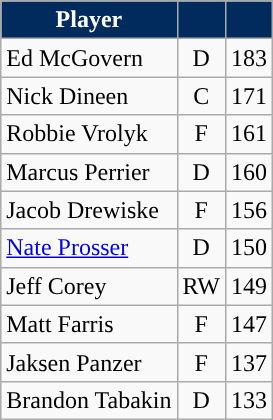<table class="wikitable" style="text-align:center;">
<tr>
<th align="left" style="background:#002b5c; color:#FFFFFF;">Player</th>
<th style="background:#002b5c; color:#FFFFFF;"></th>
<th style="background:#002b5c; color:#FFFFFF;"></th>
</tr>
<tr>
<td align="left">Ed McGovern</td>
<td>D</td>
<td>183</td>
</tr>
<tr>
<td align="left">Nick Dineen</td>
<td>C</td>
<td>171</td>
</tr>
<tr>
<td align="left">Robbie Vrolyk</td>
<td>F</td>
<td>161</td>
</tr>
<tr>
<td align="left">Marcus Perrier</td>
<td>D</td>
<td>160</td>
</tr>
<tr>
<td align="left">Jacob Drewiske</td>
<td>F</td>
<td>156</td>
</tr>
<tr>
<td align="left"><a href='#'>Nate Prosser</a></td>
<td>D</td>
<td>150</td>
</tr>
<tr>
<td align="left">Jeff Corey</td>
<td>RW</td>
<td>149</td>
</tr>
<tr>
<td align="left">Matt Farris</td>
<td>F</td>
<td>147</td>
</tr>
<tr>
<td align="left">Jaksen Panzer</td>
<td>F</td>
<td>137</td>
</tr>
<tr>
<td align="left">Brandon Tabakin</td>
<td>D</td>
<td>133</td>
</tr>
</table>
